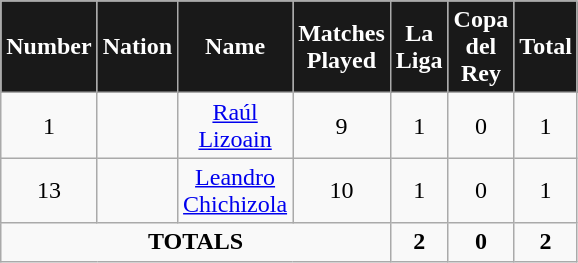<table class="wikitable"  style="text-align:center; font-size:100%; ">
<tr>
<th style="background:#191919; color:white; width:0px;">Number</th>
<th style="background:#191919; color:white; width:0px;">Nation</th>
<th style="background:#191919; color:white; width:0px;">Name</th>
<th style="background:#191919; color:white; width:0px;">Matches<br>Played</th>
<th style="background:#191919; color:white; width:0px;">La Liga</th>
<th style="background:#191919; color:white; width:0px;">Copa del Rey</th>
<th style="background:#191919; color:white; width:0px;">Total</th>
</tr>
<tr>
<td>1</td>
<td></td>
<td><a href='#'>Raúl Lizoain</a></td>
<td>9</td>
<td>1</td>
<td>0</td>
<td>1</td>
</tr>
<tr>
<td>13</td>
<td></td>
<td><a href='#'>Leandro Chichizola</a></td>
<td>10</td>
<td>1</td>
<td>0</td>
<td>1</td>
</tr>
<tr>
<td colspan=4><strong>TOTALS</strong></td>
<td><strong>2</strong></td>
<td><strong>0</strong></td>
<td><strong>2</strong></td>
</tr>
</table>
